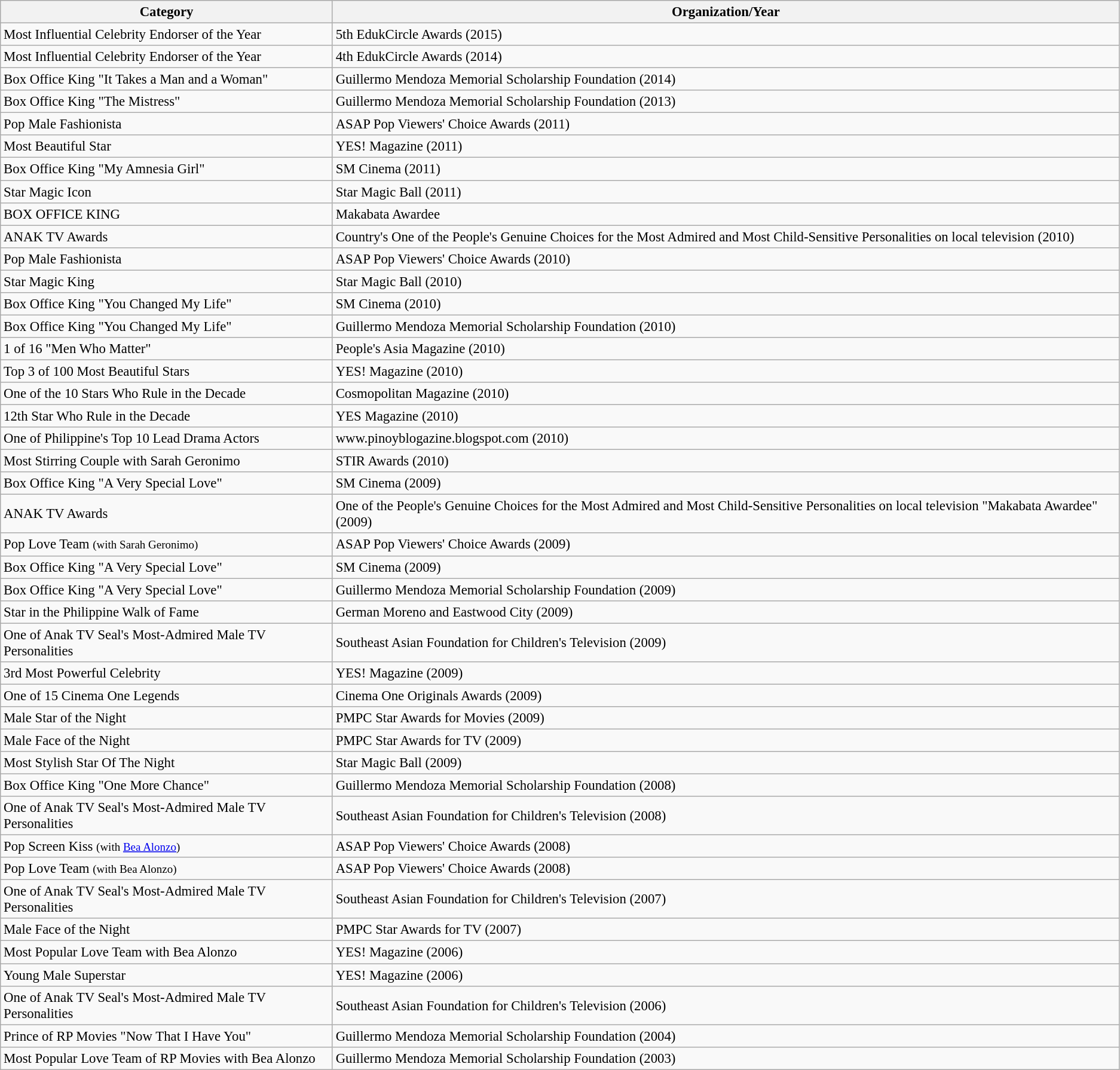<table class="wikitable" style="font-size:95%;">
<tr>
<th>Category</th>
<th>Organization/Year</th>
</tr>
<tr>
<td>Most Influential Celebrity Endorser of the Year</td>
<td>5th EdukCircle Awards (2015)</td>
</tr>
<tr>
<td>Most Influential Celebrity Endorser of the Year</td>
<td>4th EdukCircle Awards (2014)</td>
</tr>
<tr>
<td>Box Office King "It Takes a Man and a Woman"</td>
<td>Guillermo Mendoza Memorial Scholarship Foundation (2014)</td>
</tr>
<tr>
<td>Box Office King "The Mistress"</td>
<td>Guillermo Mendoza Memorial Scholarship Foundation (2013)</td>
</tr>
<tr>
<td>Pop Male Fashionista</td>
<td>ASAP Pop Viewers' Choice Awards (2011)</td>
</tr>
<tr>
<td>Most Beautiful Star</td>
<td>YES! Magazine (2011)</td>
</tr>
<tr>
<td>Box Office King "My Amnesia Girl"</td>
<td>SM Cinema (2011)</td>
</tr>
<tr>
<td>Star Magic Icon</td>
<td>Star Magic Ball (2011)</td>
</tr>
<tr>
<td>BOX OFFICE KING</td>
<td>Makabata Awardee</td>
</tr>
<tr>
<td>ANAK TV Awards</td>
<td>Country's One of the People's Genuine Choices for the Most Admired and Most Child-Sensitive Personalities on local television (2010)</td>
</tr>
<tr>
<td>Pop Male Fashionista</td>
<td>ASAP Pop Viewers' Choice Awards (2010)</td>
</tr>
<tr>
<td>Star Magic King</td>
<td>Star Magic Ball (2010)</td>
</tr>
<tr>
<td>Box Office King "You Changed My Life"</td>
<td>SM Cinema (2010)</td>
</tr>
<tr>
<td>Box Office King "You Changed My Life"</td>
<td>Guillermo Mendoza Memorial Scholarship Foundation (2010)</td>
</tr>
<tr>
<td>1 of 16 "Men Who Matter"</td>
<td>People's Asia Magazine (2010)</td>
</tr>
<tr>
<td>Top 3 of 100 Most Beautiful Stars</td>
<td>YES! Magazine (2010)</td>
</tr>
<tr>
<td>One of the 10 Stars Who Rule in the Decade</td>
<td>Cosmopolitan Magazine (2010)</td>
</tr>
<tr>
<td>12th Star Who Rule in the Decade</td>
<td>YES Magazine (2010)</td>
</tr>
<tr>
<td>One of Philippine's Top 10 Lead Drama Actors</td>
<td>www.pinoyblogazine.blogspot.com (2010)</td>
</tr>
<tr>
<td>Most Stirring Couple with Sarah Geronimo</td>
<td>STIR Awards (2010)</td>
</tr>
<tr>
<td>Box Office King "A Very Special Love"</td>
<td>SM Cinema (2009)</td>
</tr>
<tr>
<td>ANAK TV Awards</td>
<td>One of the People's Genuine Choices for the Most Admired and Most Child-Sensitive Personalities on local television "Makabata Awardee" (2009)</td>
</tr>
<tr>
<td>Pop Love Team <small>(with Sarah Geronimo)</small></td>
<td>ASAP Pop Viewers' Choice Awards (2009)</td>
</tr>
<tr>
<td>Box Office King "A Very Special Love"</td>
<td>SM Cinema (2009)</td>
</tr>
<tr>
<td>Box Office King "A Very Special Love"</td>
<td>Guillermo Mendoza Memorial Scholarship Foundation (2009)</td>
</tr>
<tr>
<td>Star in the Philippine Walk of Fame</td>
<td>German Moreno and Eastwood City (2009)</td>
</tr>
<tr>
<td>One of Anak TV Seal's Most-Admired Male TV Personalities</td>
<td>Southeast Asian Foundation for Children's Television (2009)</td>
</tr>
<tr>
<td>3rd Most Powerful Celebrity</td>
<td>YES! Magazine (2009)</td>
</tr>
<tr>
<td>One of 15 Cinema One Legends</td>
<td>Cinema One Originals Awards (2009)</td>
</tr>
<tr>
<td>Male Star of the Night</td>
<td>PMPC Star Awards for Movies (2009)</td>
</tr>
<tr>
<td>Male Face of the Night</td>
<td>PMPC Star Awards for TV (2009)</td>
</tr>
<tr>
<td>Most Stylish Star Of The Night</td>
<td>Star Magic Ball (2009)</td>
</tr>
<tr>
<td>Box Office King "One More Chance"</td>
<td>Guillermo Mendoza Memorial Scholarship Foundation (2008)</td>
</tr>
<tr>
<td>One of Anak TV Seal's Most-Admired Male TV Personalities</td>
<td>Southeast Asian Foundation for Children's Television (2008)</td>
</tr>
<tr>
<td>Pop Screen Kiss <small>(with <a href='#'>Bea Alonzo</a>)</small></td>
<td>ASAP Pop Viewers' Choice Awards (2008)</td>
</tr>
<tr>
<td>Pop Love Team <small>(with Bea Alonzo)</small></td>
<td>ASAP Pop Viewers' Choice Awards (2008)</td>
</tr>
<tr>
<td>One of Anak TV Seal's Most-Admired Male TV Personalities</td>
<td>Southeast Asian Foundation for Children's Television (2007)</td>
</tr>
<tr>
<td>Male Face of the Night</td>
<td>PMPC Star Awards for TV (2007)</td>
</tr>
<tr>
<td>Most Popular Love Team with Bea Alonzo</td>
<td>YES! Magazine (2006)</td>
</tr>
<tr>
<td>Young Male Superstar</td>
<td>YES! Magazine (2006)</td>
</tr>
<tr>
<td>One of Anak TV Seal's Most-Admired Male TV Personalities</td>
<td>Southeast Asian Foundation for Children's Television (2006)</td>
</tr>
<tr>
<td>Prince of RP Movies "Now That I Have You"</td>
<td>Guillermo Mendoza Memorial Scholarship Foundation (2004)</td>
</tr>
<tr>
<td>Most Popular Love Team of RP Movies with Bea Alonzo</td>
<td>Guillermo Mendoza Memorial Scholarship Foundation (2003)</td>
</tr>
</table>
